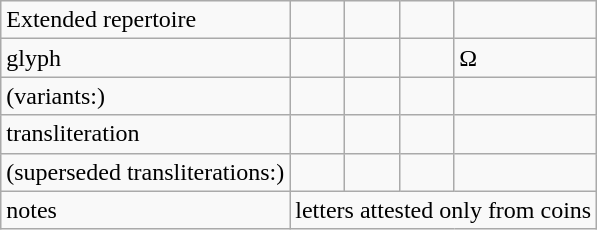<table class=wikitable>
<tr>
<td>Extended repertoire</td>
<td></td>
<td></td>
<td></td>
<td></td>
</tr>
<tr>
<td>glyph</td>
<td align="center"></td>
<td></td>
<td></td>
<td>Ω</td>
</tr>
<tr>
<td>(variants:)</td>
<td></td>
<td></td>
<td></td>
<td></td>
</tr>
<tr>
<td>transliteration</td>
<td align="center"></td>
<td></td>
<td></td>
<td></td>
</tr>
<tr>
<td>(superseded transliterations:)</td>
<td align="center"></td>
<td></td>
<td></td>
<td></td>
</tr>
<tr>
<td>notes</td>
<td colspan="4">letters attested only from coins</td>
</tr>
</table>
